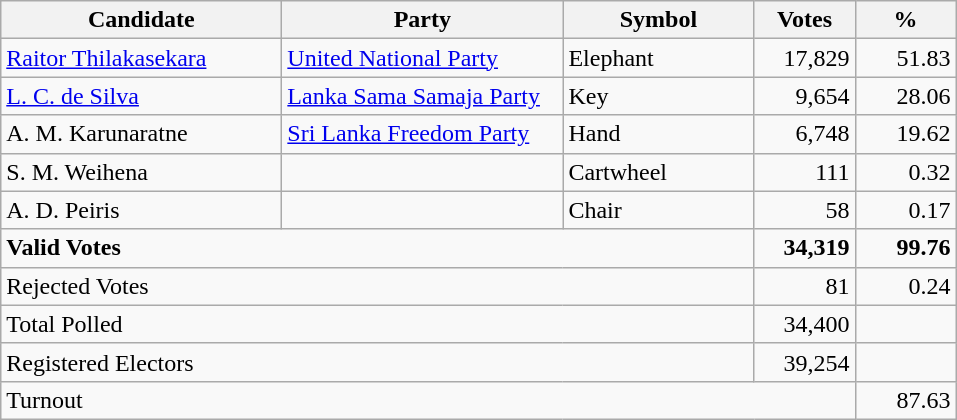<table class="wikitable" border="1" style="text-align:right;">
<tr>
<th align=left width="180">Candidate</th>
<th align=left width="180">Party</th>
<th align=left width="120">Symbol</th>
<th align=left width="60">Votes</th>
<th align=left width="60">%</th>
</tr>
<tr>
<td align=left><a href='#'>Raitor Thilakasekara</a></td>
<td align=left><a href='#'>United National Party</a></td>
<td align=left>Elephant</td>
<td align=right>17,829</td>
<td align=right>51.83</td>
</tr>
<tr>
<td align=left><a href='#'>L. C. de Silva</a></td>
<td align=left><a href='#'>Lanka Sama Samaja Party</a></td>
<td align=left>Key</td>
<td align=right>9,654</td>
<td align=right>28.06</td>
</tr>
<tr>
<td align=left>A. M. Karunaratne</td>
<td align=left><a href='#'>Sri Lanka Freedom Party</a></td>
<td align=left>Hand</td>
<td align=right>6,748</td>
<td align=right>19.62</td>
</tr>
<tr>
<td align=left>S. M. Weihena</td>
<td></td>
<td align=left>Cartwheel</td>
<td align=right>111</td>
<td align=right>0.32</td>
</tr>
<tr>
<td align=left>A. D. Peiris</td>
<td></td>
<td align=left>Chair</td>
<td align=right>58</td>
<td align=right>0.17</td>
</tr>
<tr>
<td align=left colspan=3><strong>Valid Votes</strong></td>
<td align=right><strong>34,319 </strong></td>
<td align=right><strong>99.76</strong></td>
</tr>
<tr>
<td align=left colspan=3>Rejected Votes</td>
<td align=right>81</td>
<td align=right>0.24</td>
</tr>
<tr>
<td align=left colspan=3>Total Polled</td>
<td align=right>34,400</td>
<td align=right></td>
</tr>
<tr>
<td align=left colspan=3>Registered Electors</td>
<td align=right>39,254</td>
<td></td>
</tr>
<tr>
<td align=left colspan=4>Turnout</td>
<td align=right>87.63</td>
</tr>
</table>
